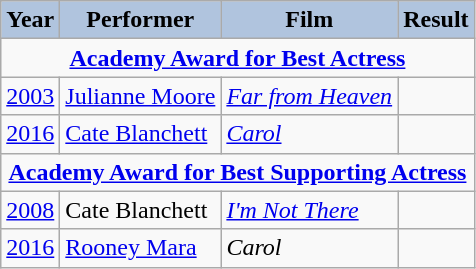<table class="wikitable">
<tr style="text-align:center;">
<th style="background:#B0C4DE;">Year</th>
<th style="background:#B0C4DE;">Performer</th>
<th style="background:#B0C4DE;">Film</th>
<th style="background:#B0C4DE;">Result</th>
</tr>
<tr>
<td colspan="8" style="text-align:center;"><strong><a href='#'>Academy Award for Best Actress</a></strong></td>
</tr>
<tr>
<td><a href='#'>2003</a></td>
<td><a href='#'>Julianne Moore</a></td>
<td><em><a href='#'>Far from Heaven</a></em></td>
<td></td>
</tr>
<tr>
<td><a href='#'>2016</a></td>
<td><a href='#'>Cate Blanchett</a></td>
<td><em><a href='#'>Carol</a></em></td>
<td></td>
</tr>
<tr>
<td colspan="8" style="text-align:center;"><strong><a href='#'>Academy Award for Best Supporting Actress</a></strong></td>
</tr>
<tr>
<td><a href='#'>2008</a></td>
<td>Cate Blanchett</td>
<td><em><a href='#'>I'm Not There</a></em></td>
<td></td>
</tr>
<tr>
<td><a href='#'>2016</a></td>
<td><a href='#'>Rooney Mara</a></td>
<td><em>Carol</em></td>
<td></td>
</tr>
</table>
